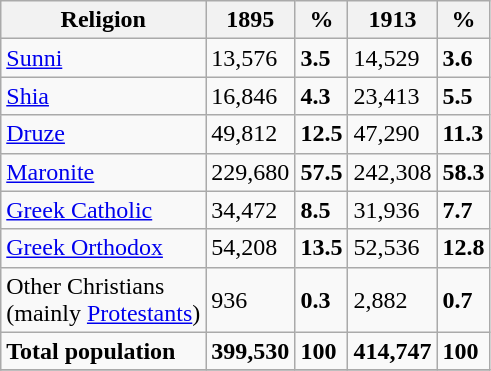<table class="wikitable sortable">
<tr>
<th>Religion</th>
<th>1895</th>
<th><strong>%</strong></th>
<th>1913</th>
<th><strong>%</strong></th>
</tr>
<tr>
<td><a href='#'>Sunni</a></td>
<td>13,576</td>
<td><strong>3.5</strong></td>
<td>14,529</td>
<td><strong>3.6</strong></td>
</tr>
<tr>
<td><a href='#'>Shia</a></td>
<td>16,846</td>
<td><strong>4.3</strong></td>
<td>23,413</td>
<td><strong>5.5</strong></td>
</tr>
<tr>
<td><a href='#'>Druze</a></td>
<td>49,812</td>
<td><strong>12.5</strong></td>
<td>47,290</td>
<td><strong>11.3</strong></td>
</tr>
<tr>
<td><a href='#'>Maronite</a></td>
<td>229,680</td>
<td><strong>57.5</strong></td>
<td>242,308</td>
<td><strong>58.3</strong></td>
</tr>
<tr>
<td><a href='#'>Greek Catholic</a></td>
<td>34,472</td>
<td><strong>8.5</strong></td>
<td>31,936</td>
<td><strong>7.7</strong></td>
</tr>
<tr>
<td><a href='#'>Greek Orthodox</a></td>
<td>54,208</td>
<td><strong>13.5</strong></td>
<td>52,536</td>
<td><strong>12.8</strong></td>
</tr>
<tr>
<td>Other Christians<br>(mainly <a href='#'>Protestants</a>)</td>
<td>936</td>
<td><strong>0.3</strong></td>
<td>2,882</td>
<td><strong>0.7</strong></td>
</tr>
<tr>
<td><strong>Total population</strong></td>
<td><strong>399,530</strong></td>
<td><strong>100</strong></td>
<td><strong>414,747</strong></td>
<td><strong>100</strong></td>
</tr>
<tr>
</tr>
</table>
